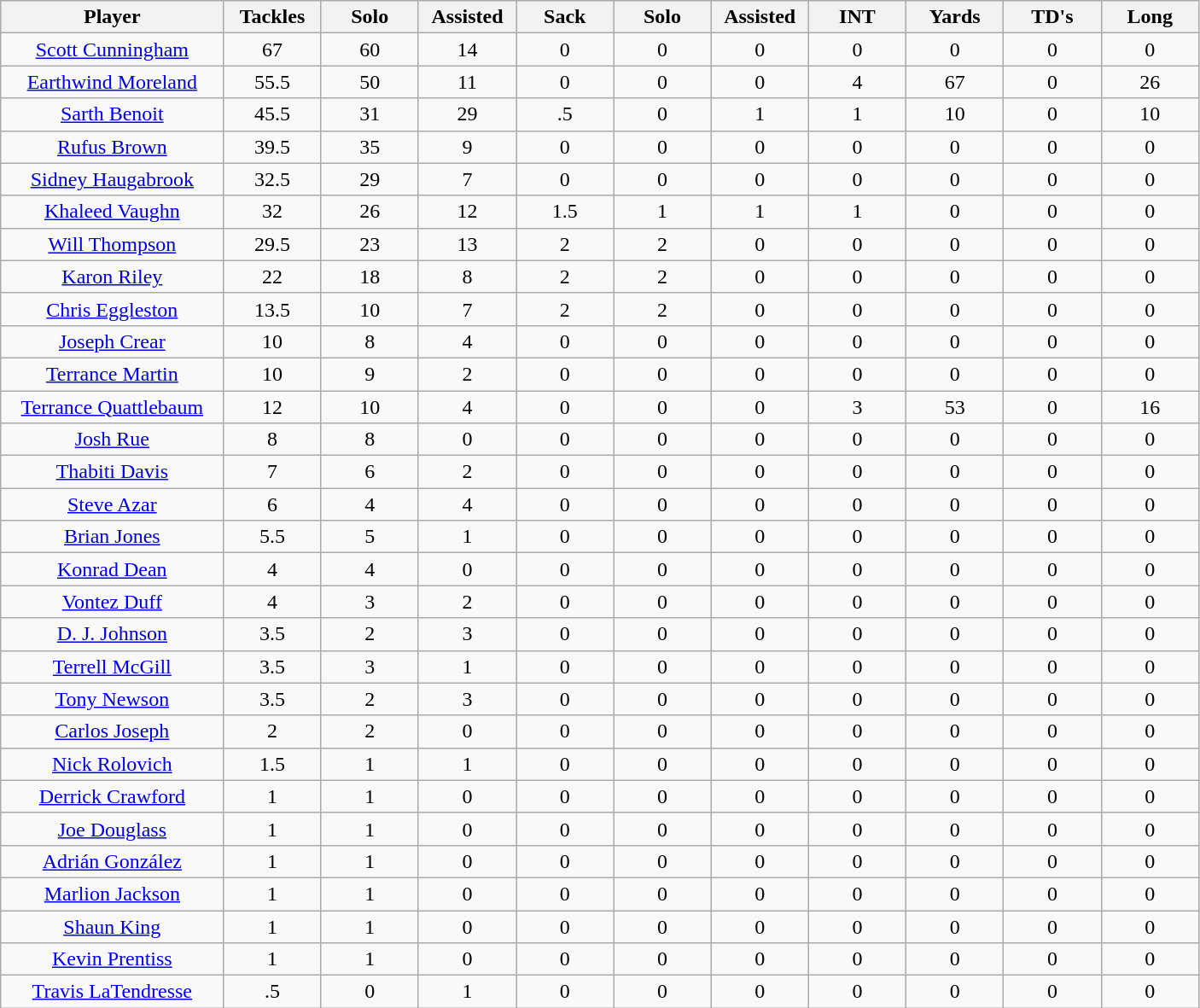<table class="wikitable sortable">
<tr>
<th bgcolor="#DDDDFF" width="16%">Player</th>
<th bgcolor="#DDDDFF" width="7%">Tackles</th>
<th bgcolor="#DDDDFF" width="7%">Solo</th>
<th bgcolor="#DDDDFF" width="7%">Assisted</th>
<th bgcolor="#DDDDFF" width="7%">Sack</th>
<th bgcolor="#DDDDFF" width="7%">Solo</th>
<th bgcolor="#DDDDFF" width="7%">Assisted</th>
<th bgcolor="#DDDDFF" width="7%">INT</th>
<th bgcolor="#DDDDFF" width="7%">Yards</th>
<th bgcolor="#DDDDFF" width="7%">TD's</th>
<th bgcolor="#DDDDFF" width="7%">Long</th>
</tr>
<tr align="center">
<td><a href='#'>Scott Cunningham</a></td>
<td>67</td>
<td>60</td>
<td>14</td>
<td>0</td>
<td>0</td>
<td>0</td>
<td>0</td>
<td>0</td>
<td>0</td>
<td>0</td>
</tr>
<tr align="center">
<td><a href='#'>Earthwind Moreland</a></td>
<td>55.5</td>
<td>50</td>
<td>11</td>
<td>0</td>
<td>0</td>
<td>0</td>
<td>4</td>
<td>67</td>
<td>0</td>
<td>26</td>
</tr>
<tr align="center">
<td><a href='#'>Sarth Benoit</a></td>
<td>45.5</td>
<td>31</td>
<td>29</td>
<td>.5</td>
<td>0</td>
<td>1</td>
<td>1</td>
<td>10</td>
<td>0</td>
<td>10</td>
</tr>
<tr align="center">
<td><a href='#'>Rufus Brown</a></td>
<td>39.5</td>
<td>35</td>
<td>9</td>
<td>0</td>
<td>0</td>
<td>0</td>
<td>0</td>
<td>0</td>
<td>0</td>
<td>0</td>
</tr>
<tr align="center">
<td><a href='#'>Sidney Haugabrook</a></td>
<td>32.5</td>
<td>29</td>
<td>7</td>
<td>0</td>
<td>0</td>
<td>0</td>
<td>0</td>
<td>0</td>
<td>0</td>
<td>0</td>
</tr>
<tr align="center">
<td><a href='#'>Khaleed Vaughn</a></td>
<td>32</td>
<td>26</td>
<td>12</td>
<td>1.5</td>
<td>1</td>
<td>1</td>
<td>1</td>
<td>0</td>
<td>0</td>
<td>0</td>
</tr>
<tr align="center">
<td><a href='#'>Will Thompson</a></td>
<td>29.5</td>
<td>23</td>
<td>13</td>
<td>2</td>
<td>2</td>
<td>0</td>
<td>0</td>
<td>0</td>
<td>0</td>
<td>0</td>
</tr>
<tr align="center">
<td><a href='#'>Karon Riley</a></td>
<td>22</td>
<td>18</td>
<td>8</td>
<td>2</td>
<td>2</td>
<td>0</td>
<td>0</td>
<td>0</td>
<td>0</td>
<td>0</td>
</tr>
<tr align="center">
<td><a href='#'>Chris Eggleston</a></td>
<td>13.5</td>
<td>10</td>
<td>7</td>
<td>2</td>
<td>2</td>
<td>0</td>
<td>0</td>
<td>0</td>
<td>0</td>
<td>0</td>
</tr>
<tr align="center">
<td><a href='#'>Joseph Crear</a></td>
<td>10</td>
<td>8</td>
<td>4</td>
<td>0</td>
<td>0</td>
<td>0</td>
<td>0</td>
<td>0</td>
<td>0</td>
<td>0</td>
</tr>
<tr align="center">
<td><a href='#'>Terrance Martin</a></td>
<td>10</td>
<td>9</td>
<td>2</td>
<td>0</td>
<td>0</td>
<td>0</td>
<td>0</td>
<td>0</td>
<td>0</td>
<td>0</td>
</tr>
<tr align="center">
<td><a href='#'>Terrance Quattlebaum</a></td>
<td>12</td>
<td>10</td>
<td>4</td>
<td>0</td>
<td>0</td>
<td>0</td>
<td>3</td>
<td>53</td>
<td>0</td>
<td>16</td>
</tr>
<tr align="center">
<td><a href='#'>Josh Rue</a></td>
<td>8</td>
<td>8</td>
<td>0</td>
<td>0</td>
<td>0</td>
<td>0</td>
<td>0</td>
<td>0</td>
<td>0</td>
<td>0</td>
</tr>
<tr align="center">
<td><a href='#'>Thabiti Davis</a></td>
<td>7</td>
<td>6</td>
<td>2</td>
<td>0</td>
<td>0</td>
<td>0</td>
<td>0</td>
<td>0</td>
<td>0</td>
<td>0</td>
</tr>
<tr align="center">
<td><a href='#'>Steve Azar</a></td>
<td>6</td>
<td>4</td>
<td>4</td>
<td>0</td>
<td>0</td>
<td>0</td>
<td>0</td>
<td>0</td>
<td>0</td>
<td>0</td>
</tr>
<tr align="center">
<td><a href='#'>Brian Jones</a></td>
<td>5.5</td>
<td>5</td>
<td>1</td>
<td>0</td>
<td>0</td>
<td>0</td>
<td>0</td>
<td>0</td>
<td>0</td>
<td>0</td>
</tr>
<tr align="center">
<td><a href='#'>Konrad Dean</a></td>
<td>4</td>
<td>4</td>
<td>0</td>
<td>0</td>
<td>0</td>
<td>0</td>
<td>0</td>
<td>0</td>
<td>0</td>
<td>0</td>
</tr>
<tr align="center">
<td><a href='#'>Vontez Duff</a></td>
<td>4</td>
<td>3</td>
<td>2</td>
<td>0</td>
<td>0</td>
<td>0</td>
<td>0</td>
<td>0</td>
<td>0</td>
<td>0</td>
</tr>
<tr align="center">
<td><a href='#'>D. J. Johnson</a></td>
<td>3.5</td>
<td>2</td>
<td>3</td>
<td>0</td>
<td>0</td>
<td>0</td>
<td>0</td>
<td>0</td>
<td>0</td>
<td>0</td>
</tr>
<tr align="center">
<td><a href='#'>Terrell McGill</a></td>
<td>3.5</td>
<td>3</td>
<td>1</td>
<td>0</td>
<td>0</td>
<td>0</td>
<td>0</td>
<td>0</td>
<td>0</td>
<td>0</td>
</tr>
<tr align="center">
<td><a href='#'>Tony Newson</a></td>
<td>3.5</td>
<td>2</td>
<td>3</td>
<td>0</td>
<td>0</td>
<td>0</td>
<td>0</td>
<td>0</td>
<td>0</td>
<td>0</td>
</tr>
<tr align="center">
<td><a href='#'>Carlos Joseph</a></td>
<td>2</td>
<td>2</td>
<td>0</td>
<td>0</td>
<td>0</td>
<td>0</td>
<td>0</td>
<td>0</td>
<td>0</td>
<td>0</td>
</tr>
<tr align="center">
<td><a href='#'>Nick Rolovich</a></td>
<td>1.5</td>
<td>1</td>
<td>1</td>
<td>0</td>
<td>0</td>
<td>0</td>
<td>0</td>
<td>0</td>
<td>0</td>
<td>0</td>
</tr>
<tr align="center">
<td><a href='#'>Derrick Crawford</a></td>
<td>1</td>
<td>1</td>
<td>0</td>
<td>0</td>
<td>0</td>
<td>0</td>
<td>0</td>
<td>0</td>
<td>0</td>
<td>0</td>
</tr>
<tr align="center">
<td><a href='#'>Joe Douglass</a></td>
<td>1</td>
<td>1</td>
<td>0</td>
<td>0</td>
<td>0</td>
<td>0</td>
<td>0</td>
<td>0</td>
<td>0</td>
<td>0</td>
</tr>
<tr align="center">
<td><a href='#'>Adrián González</a></td>
<td>1</td>
<td>1</td>
<td>0</td>
<td>0</td>
<td>0</td>
<td>0</td>
<td>0</td>
<td>0</td>
<td>0</td>
<td>0</td>
</tr>
<tr align="center">
<td><a href='#'>Marlion Jackson</a></td>
<td>1</td>
<td>1</td>
<td>0</td>
<td>0</td>
<td>0</td>
<td>0</td>
<td>0</td>
<td>0</td>
<td>0</td>
<td>0</td>
</tr>
<tr align="center">
<td><a href='#'>Shaun King</a></td>
<td>1</td>
<td>1</td>
<td>0</td>
<td>0</td>
<td>0</td>
<td>0</td>
<td>0</td>
<td>0</td>
<td>0</td>
<td>0</td>
</tr>
<tr align="center">
<td><a href='#'>Kevin Prentiss</a></td>
<td>1</td>
<td>1</td>
<td>0</td>
<td>0</td>
<td>0</td>
<td>0</td>
<td>0</td>
<td>0</td>
<td>0</td>
<td>0</td>
</tr>
<tr align="center">
<td><a href='#'>Travis LaTendresse</a></td>
<td>.5</td>
<td>0</td>
<td>1</td>
<td>0</td>
<td>0</td>
<td>0</td>
<td>0</td>
<td>0</td>
<td>0</td>
<td>0</td>
</tr>
</table>
